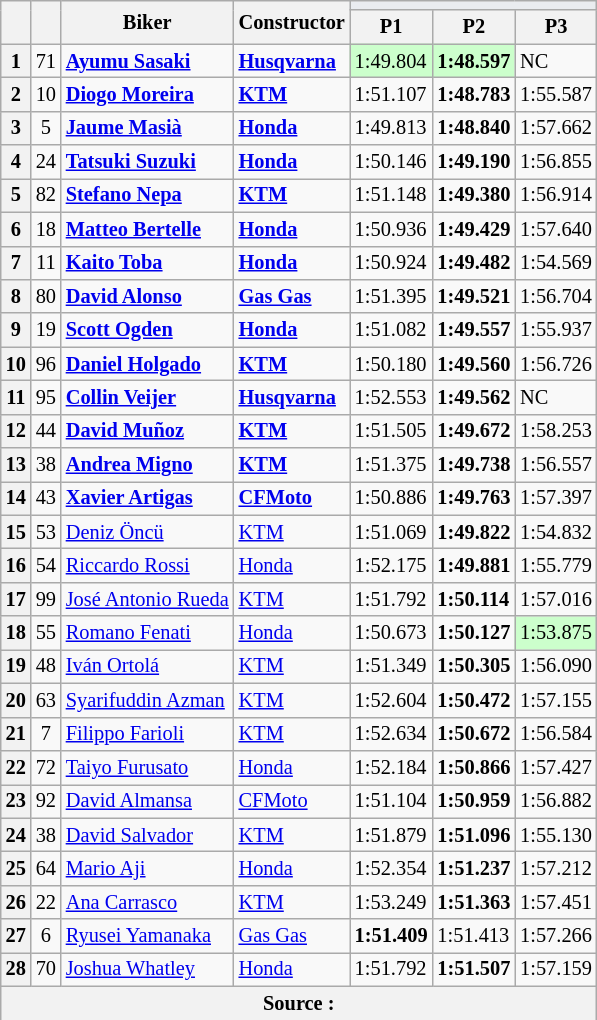<table class="wikitable sortable" style="font-size: 85%;">
<tr>
<th rowspan="2"></th>
<th rowspan="2"></th>
<th rowspan="2">Biker</th>
<th rowspan="2">Constructor</th>
<th colspan="3" style="background:#eaecf0; text-align:center;"></th>
</tr>
<tr>
<th scope="col">P1</th>
<th scope="col">P2</th>
<th scope="col">P3</th>
</tr>
<tr>
<th scope="row">1</th>
<td align="center">71</td>
<td><strong> <a href='#'>Ayumu Sasaki</a></strong></td>
<td><strong><a href='#'>Husqvarna</a></strong></td>
<td style="background:#ccffcc;">1:49.804</td>
<td style="background:#ccffcc;"><strong>1:48.597</strong></td>
<td>NC</td>
</tr>
<tr>
<th scope="row">2</th>
<td align="center">10</td>
<td><strong> <a href='#'>Diogo Moreira</a></strong></td>
<td><strong><a href='#'>KTM</a></strong></td>
<td>1:51.107</td>
<td><strong>1:48.783</strong></td>
<td>1:55.587</td>
</tr>
<tr>
<th scope="row">3</th>
<td align="center">5</td>
<td><strong> <a href='#'>Jaume Masià</a></strong></td>
<td><strong><a href='#'>Honda</a></strong></td>
<td>1:49.813</td>
<td><strong>1:48.840</strong></td>
<td>1:57.662</td>
</tr>
<tr>
<th scope="row">4</th>
<td align="center">24</td>
<td><strong> <a href='#'>Tatsuki Suzuki</a></strong></td>
<td><strong><a href='#'>Honda</a></strong></td>
<td>1:50.146</td>
<td><strong>1:49.190</strong></td>
<td>1:56.855</td>
</tr>
<tr>
<th scope="row">5</th>
<td align="center">82</td>
<td> <strong><a href='#'>Stefano Nepa</a></strong></td>
<td><strong><a href='#'>KTM</a></strong></td>
<td>1:51.148</td>
<td><strong>1:49.380</strong></td>
<td>1:56.914</td>
</tr>
<tr>
<th scope="row">6</th>
<td align="center">18</td>
<td><strong> <a href='#'>Matteo Bertelle</a></strong></td>
<td><strong><a href='#'>Honda</a></strong></td>
<td>1:50.936</td>
<td><strong>1:49.429</strong></td>
<td>1:57.640</td>
</tr>
<tr>
<th scope="row">7</th>
<td align="center">11</td>
<td><strong> <a href='#'>Kaito Toba</a></strong></td>
<td><strong><a href='#'>Honda</a></strong></td>
<td>1:50.924</td>
<td><strong>1:49.482</strong></td>
<td>1:54.569</td>
</tr>
<tr>
<th scope="row">8</th>
<td align="center">80</td>
<td><strong> <a href='#'>David Alonso</a></strong></td>
<td><strong><a href='#'>Gas Gas</a></strong></td>
<td>1:51.395</td>
<td><strong>1:49.521</strong></td>
<td>1:56.704</td>
</tr>
<tr>
<th scope="row">9</th>
<td align="center">19</td>
<td><strong> <a href='#'>Scott Ogden</a></strong></td>
<td><strong><a href='#'>Honda</a></strong></td>
<td>1:51.082</td>
<td><strong>1:49.557</strong></td>
<td>1:55.937</td>
</tr>
<tr>
<th scope="row">10</th>
<td align="center">96</td>
<td><strong></strong> <strong><a href='#'>Daniel Holgado</a></strong></td>
<td><strong><a href='#'>KTM</a></strong></td>
<td>1:50.180</td>
<td><strong>1:49.560</strong></td>
<td>1:56.726</td>
</tr>
<tr>
<th scope="row">11</th>
<td align="center">95</td>
<td> <strong><a href='#'>Collin Veijer</a></strong></td>
<td><strong><a href='#'>Husqvarna</a></strong></td>
<td>1:52.553</td>
<td><strong>1:49.562</strong></td>
<td>NC</td>
</tr>
<tr>
<th scope="row">12</th>
<td align="center">44</td>
<td><strong> <a href='#'>David Muñoz</a></strong></td>
<td><strong><a href='#'>KTM</a></strong></td>
<td>1:51.505</td>
<td><strong>1:49.672</strong></td>
<td>1:58.253</td>
</tr>
<tr>
<th scope="row">13</th>
<td align="center">38</td>
<td><strong> <a href='#'>Andrea Migno</a></strong></td>
<td><strong><a href='#'>KTM</a></strong></td>
<td>1:51.375</td>
<td><strong>1:49.738</strong></td>
<td>1:56.557</td>
</tr>
<tr>
<th scope="row">14</th>
<td align="center">43</td>
<td> <strong><a href='#'>Xavier Artigas</a></strong></td>
<td><strong><a href='#'>CFMoto</a></strong></td>
<td>1:50.886</td>
<td><strong>1:49.763</strong></td>
<td>1:57.397</td>
</tr>
<tr>
<th scope="row">15</th>
<td align="center">53</td>
<td> <a href='#'>Deniz Öncü</a></td>
<td><a href='#'>KTM</a></td>
<td>1:51.069</td>
<td><strong>1:49.822</strong></td>
<td>1:54.832</td>
</tr>
<tr>
<th scope="row">16</th>
<td align="center">54</td>
<td> <a href='#'>Riccardo Rossi</a></td>
<td><a href='#'>Honda</a></td>
<td>1:52.175</td>
<td><strong>1:49.881</strong></td>
<td>1:55.779</td>
</tr>
<tr>
<th scope="row">17</th>
<td align="center">99</td>
<td> <a href='#'>José Antonio Rueda</a></td>
<td><a href='#'>KTM</a></td>
<td>1:51.792</td>
<td><strong>1:50.114</strong></td>
<td>1:57.016</td>
</tr>
<tr>
<th scope="row">18</th>
<td align="center">55</td>
<td> <a href='#'>Romano Fenati</a></td>
<td><a href='#'>Honda</a></td>
<td>1:50.673</td>
<td><strong>1:50.127</strong></td>
<td style="background:#ccffcc;">1:53.875</td>
</tr>
<tr>
<th scope="row">19</th>
<td align="center">48</td>
<td> <a href='#'>Iván Ortolá</a></td>
<td><a href='#'>KTM</a></td>
<td>1:51.349</td>
<td><strong>1:50.305</strong></td>
<td>1:56.090</td>
</tr>
<tr>
<th scope="row">20</th>
<td align="center">63</td>
<td> <a href='#'>Syarifuddin Azman</a></td>
<td><a href='#'>KTM</a></td>
<td>1:52.604</td>
<td><strong>1:50.472</strong></td>
<td>1:57.155</td>
</tr>
<tr>
<th scope="row">21</th>
<td align="center">7</td>
<td> <a href='#'>Filippo Farioli</a></td>
<td><a href='#'>KTM</a></td>
<td>1:52.634</td>
<td><strong>1:50.672</strong></td>
<td>1:56.584</td>
</tr>
<tr>
<th scope="row">22</th>
<td align="center">72</td>
<td> <a href='#'>Taiyo Furusato</a></td>
<td><a href='#'>Honda</a></td>
<td>1:52.184</td>
<td><strong>1:50.866</strong></td>
<td>1:57.427</td>
</tr>
<tr>
<th scope="row">23</th>
<td align="center">92</td>
<td> <a href='#'>David Almansa</a></td>
<td><a href='#'>CFMoto</a></td>
<td>1:51.104</td>
<td><strong>1:50.959</strong></td>
<td>1:56.882</td>
</tr>
<tr>
<th scope="row">24</th>
<td align="center">38</td>
<td> <a href='#'>David Salvador</a></td>
<td><a href='#'>KTM</a></td>
<td>1:51.879</td>
<td><strong>1:51.096</strong></td>
<td>1:55.130</td>
</tr>
<tr>
<th scope="row">25</th>
<td align="center">64</td>
<td> <a href='#'>Mario Aji</a></td>
<td><a href='#'>Honda</a></td>
<td>1:52.354</td>
<td><strong>1:51.237</strong></td>
<td>1:57.212</td>
</tr>
<tr>
<th scope="row">26</th>
<td align="center">22</td>
<td> <a href='#'>Ana Carrasco</a></td>
<td><a href='#'>KTM</a></td>
<td>1:53.249</td>
<td><strong>1:51.363</strong></td>
<td>1:57.451</td>
</tr>
<tr>
<th scope="row">27</th>
<td align="center">6</td>
<td> <a href='#'>Ryusei Yamanaka</a></td>
<td><a href='#'>Gas Gas</a></td>
<td><strong>1:51.409</strong></td>
<td>1:51.413</td>
<td>1:57.266</td>
</tr>
<tr>
<th scope="row">28</th>
<td align="center">70</td>
<td> <a href='#'>Joshua Whatley</a></td>
<td><a href='#'>Honda</a></td>
<td>1:51.792</td>
<td><strong>1:51.507</strong></td>
<td>1:57.159</td>
</tr>
<tr>
<th colspan="7">Source : </th>
</tr>
</table>
